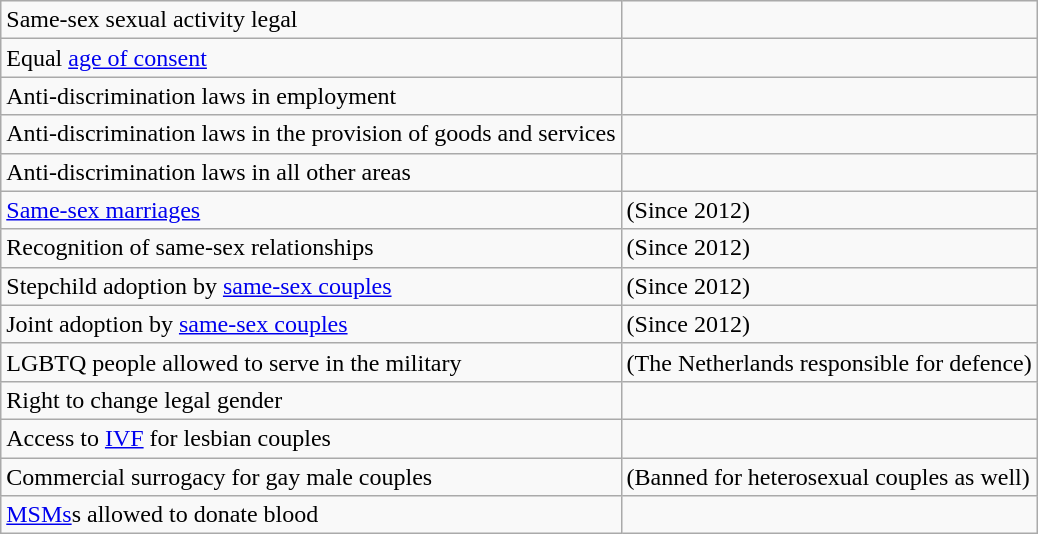<table class="wikitable">
<tr>
<td>Same-sex sexual activity legal</td>
<td></td>
</tr>
<tr>
<td>Equal <a href='#'>age of consent</a></td>
<td></td>
</tr>
<tr>
<td>Anti-discrimination laws in employment</td>
<td></td>
</tr>
<tr>
<td>Anti-discrimination laws in the provision of goods and services</td>
<td></td>
</tr>
<tr>
<td>Anti-discrimination laws in all other areas</td>
<td></td>
</tr>
<tr>
<td><a href='#'>Same-sex marriages</a></td>
<td> (Since 2012)</td>
</tr>
<tr>
<td>Recognition of same-sex relationships</td>
<td> (Since 2012)</td>
</tr>
<tr>
<td>Stepchild adoption by <a href='#'>same-sex couples</a></td>
<td> (Since 2012)</td>
</tr>
<tr>
<td>Joint adoption by <a href='#'>same-sex couples</a></td>
<td> (Since 2012)</td>
</tr>
<tr>
<td>LGBTQ people allowed to serve in the military</td>
<td> (The Netherlands responsible for defence)</td>
</tr>
<tr>
<td>Right to change legal gender</td>
<td></td>
</tr>
<tr>
<td>Access to <a href='#'>IVF</a> for lesbian couples</td>
<td></td>
</tr>
<tr>
<td>Commercial surrogacy for gay male couples</td>
<td> (Banned for heterosexual couples as well)</td>
</tr>
<tr>
<td><a href='#'>MSMs</a>s allowed to donate blood</td>
<td></td>
</tr>
</table>
